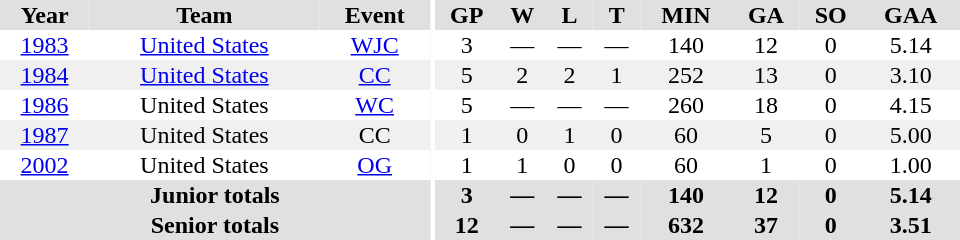<table border="0" cellpadding="1" cellspacing="0" ID="Table3" style="text-align:center; width:40em">
<tr ALIGN="center" bgcolor="#e0e0e0">
<th>Year</th>
<th>Team</th>
<th>Event</th>
<th rowspan="99" bgcolor="#ffffff"></th>
<th>GP</th>
<th>W</th>
<th>L</th>
<th>T</th>
<th>MIN</th>
<th>GA</th>
<th>SO</th>
<th>GAA</th>
</tr>
<tr>
<td><a href='#'>1983</a></td>
<td><a href='#'>United States</a></td>
<td><a href='#'>WJC</a></td>
<td>3</td>
<td>—</td>
<td>—</td>
<td>—</td>
<td>140</td>
<td>12</td>
<td>0</td>
<td>5.14</td>
</tr>
<tr bgcolor="#f0f0f0">
<td><a href='#'>1984</a></td>
<td><a href='#'>United States</a></td>
<td><a href='#'>CC</a></td>
<td>5</td>
<td>2</td>
<td>2</td>
<td>1</td>
<td>252</td>
<td>13</td>
<td>0</td>
<td>3.10</td>
</tr>
<tr>
<td><a href='#'>1986</a></td>
<td>United States</td>
<td><a href='#'>WC</a></td>
<td>5</td>
<td>—</td>
<td>—</td>
<td>—</td>
<td>260</td>
<td>18</td>
<td>0</td>
<td>4.15</td>
</tr>
<tr bgcolor="#f0f0f0">
<td><a href='#'>1987</a></td>
<td>United States</td>
<td>CC</td>
<td>1</td>
<td>0</td>
<td>1</td>
<td>0</td>
<td>60</td>
<td>5</td>
<td>0</td>
<td>5.00</td>
</tr>
<tr ALIGN="center">
<td><a href='#'>2002</a></td>
<td>United States</td>
<td><a href='#'>OG</a></td>
<td>1</td>
<td>1</td>
<td>0</td>
<td>0</td>
<td>60</td>
<td>1</td>
<td>0</td>
<td>1.00</td>
</tr>
<tr bgcolor="#e0e0e0">
<th colspan="3">Junior totals</th>
<th>3</th>
<th>—</th>
<th>—</th>
<th>—</th>
<th>140</th>
<th>12</th>
<th>0</th>
<th>5.14</th>
</tr>
<tr bgcolor="#e0e0e0">
<th colspan="3">Senior totals</th>
<th>12</th>
<th>—</th>
<th>—</th>
<th>—</th>
<th>632</th>
<th>37</th>
<th>0</th>
<th>3.51</th>
</tr>
</table>
